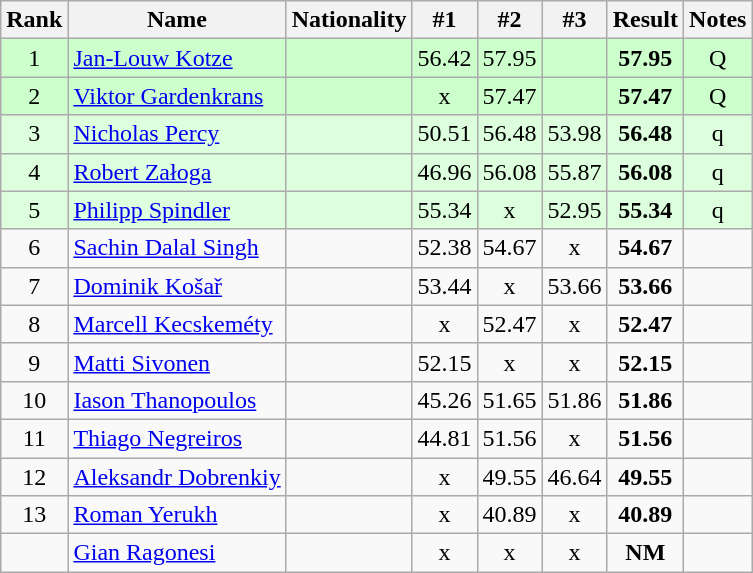<table class="wikitable sortable" style="text-align:center">
<tr>
<th>Rank</th>
<th>Name</th>
<th>Nationality</th>
<th>#1</th>
<th>#2</th>
<th>#3</th>
<th>Result</th>
<th>Notes</th>
</tr>
<tr bgcolor=ccffcc>
<td>1</td>
<td align=left><a href='#'>Jan-Louw Kotze</a></td>
<td align=left></td>
<td>56.42</td>
<td>57.95</td>
<td></td>
<td><strong>57.95</strong></td>
<td>Q</td>
</tr>
<tr bgcolor=ccffcc>
<td>2</td>
<td align=left><a href='#'>Viktor Gardenkrans</a></td>
<td align=left></td>
<td>x</td>
<td>57.47</td>
<td></td>
<td><strong>57.47</strong></td>
<td>Q</td>
</tr>
<tr bgcolor=ddffdd>
<td>3</td>
<td align=left><a href='#'>Nicholas Percy</a></td>
<td align=left></td>
<td>50.51</td>
<td>56.48</td>
<td>53.98</td>
<td><strong>56.48</strong></td>
<td>q</td>
</tr>
<tr bgcolor=ddffdd>
<td>4</td>
<td align=left><a href='#'>Robert Załoga</a></td>
<td align=left></td>
<td>46.96</td>
<td>56.08</td>
<td>55.87</td>
<td><strong>56.08</strong></td>
<td>q</td>
</tr>
<tr bgcolor=ddffdd>
<td>5</td>
<td align=left><a href='#'>Philipp Spindler</a></td>
<td align=left></td>
<td>55.34</td>
<td>x</td>
<td>52.95</td>
<td><strong>55.34</strong></td>
<td>q</td>
</tr>
<tr>
<td>6</td>
<td align=left><a href='#'>Sachin Dalal Singh</a></td>
<td align=left></td>
<td>52.38</td>
<td>54.67</td>
<td>x</td>
<td><strong>54.67</strong></td>
<td><strong></strong></td>
</tr>
<tr>
<td>7</td>
<td align=left><a href='#'>Dominik Košař</a></td>
<td align=left></td>
<td>53.44</td>
<td>x</td>
<td>53.66</td>
<td><strong>53.66</strong></td>
<td></td>
</tr>
<tr>
<td>8</td>
<td align=left><a href='#'>Marcell Kecskeméty</a></td>
<td align=left></td>
<td>x</td>
<td>52.47</td>
<td>x</td>
<td><strong>52.47</strong></td>
<td></td>
</tr>
<tr>
<td>9</td>
<td align=left><a href='#'>Matti Sivonen</a></td>
<td align=left></td>
<td>52.15</td>
<td>x</td>
<td>x</td>
<td><strong>52.15</strong></td>
<td></td>
</tr>
<tr>
<td>10</td>
<td align=left><a href='#'>Iason Thanopoulos</a></td>
<td align=left></td>
<td>45.26</td>
<td>51.65</td>
<td>51.86</td>
<td><strong>51.86</strong></td>
<td></td>
</tr>
<tr>
<td>11</td>
<td align=left><a href='#'>Thiago Negreiros</a></td>
<td align=left></td>
<td>44.81</td>
<td>51.56</td>
<td>x</td>
<td><strong>51.56</strong></td>
<td></td>
</tr>
<tr>
<td>12</td>
<td align=left><a href='#'>Aleksandr Dobrenkiy</a></td>
<td align=left></td>
<td>x</td>
<td>49.55</td>
<td>46.64</td>
<td><strong>49.55</strong></td>
<td></td>
</tr>
<tr>
<td>13</td>
<td align=left><a href='#'>Roman Yerukh</a></td>
<td align=left></td>
<td>x</td>
<td>40.89</td>
<td>x</td>
<td><strong>40.89</strong></td>
<td></td>
</tr>
<tr>
<td></td>
<td align=left><a href='#'>Gian Ragonesi</a></td>
<td align=left></td>
<td>x</td>
<td>x</td>
<td>x</td>
<td><strong>NM</strong></td>
<td></td>
</tr>
</table>
